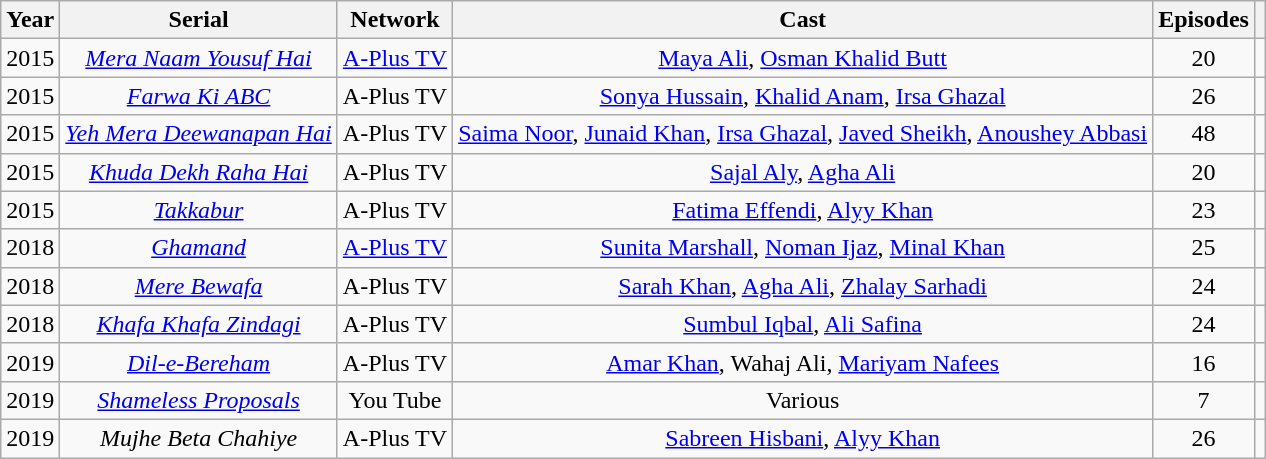<table class="wikitable sortable plainrowheaders" style="text-align:center">
<tr>
<th scope="col">Year</th>
<th scope="col">Serial</th>
<th scope="col">Network</th>
<th scope="col">Cast</th>
<th scope="col">Episodes</th>
<th scope="col"></th>
</tr>
<tr>
<td>2015</td>
<td><em><a href='#'>Mera Naam Yousuf Hai</a></em></td>
<td><a href='#'>A-Plus TV</a></td>
<td><a href='#'>Maya Ali</a>, <a href='#'>Osman Khalid Butt</a></td>
<td>20</td>
<td></td>
</tr>
<tr>
<td>2015</td>
<td><em><a href='#'>Farwa Ki ABC</a></em></td>
<td>A-Plus TV</td>
<td><a href='#'>Sonya Hussain</a>, <a href='#'>Khalid Anam</a>, <a href='#'>Irsa Ghazal</a></td>
<td>26</td>
<td></td>
</tr>
<tr>
<td>2015</td>
<td><em><a href='#'>Yeh Mera Deewanapan Hai</a></em></td>
<td>A-Plus TV</td>
<td><a href='#'>Saima Noor</a>, <a href='#'>Junaid Khan</a>, <a href='#'>Irsa Ghazal</a>, <a href='#'>Javed Sheikh</a>, <a href='#'>Anoushey Abbasi</a></td>
<td>48</td>
<td></td>
</tr>
<tr>
<td>2015</td>
<td><em><a href='#'>Khuda Dekh Raha Hai</a></em></td>
<td>A-Plus TV</td>
<td><a href='#'>Sajal Aly</a>, <a href='#'>Agha Ali</a></td>
<td>20</td>
<td></td>
</tr>
<tr>
<td>2015</td>
<td><em><a href='#'>Takkabur</a></em></td>
<td>A-Plus TV</td>
<td><a href='#'>Fatima Effendi</a>, <a href='#'>Alyy Khan</a></td>
<td>23</td>
<td></td>
</tr>
<tr>
<td>2018</td>
<td><em><a href='#'>Ghamand</a></em></td>
<td><a href='#'>A-Plus TV</a></td>
<td><a href='#'>Sunita Marshall</a>, <a href='#'>Noman Ijaz</a>, <a href='#'>Minal Khan</a></td>
<td>25</td>
<td></td>
</tr>
<tr>
<td>2018</td>
<td><em><a href='#'>Mere Bewafa</a></em></td>
<td>A-Plus TV</td>
<td><a href='#'>Sarah Khan</a>, <a href='#'>Agha Ali</a>, <a href='#'>Zhalay Sarhadi</a></td>
<td>24</td>
<td></td>
</tr>
<tr>
<td>2018</td>
<td><em><a href='#'>Khafa Khafa Zindagi</a></em></td>
<td>A-Plus TV</td>
<td><a href='#'>Sumbul Iqbal</a>, <a href='#'>Ali Safina</a></td>
<td>24</td>
<td></td>
</tr>
<tr>
<td>2019</td>
<td><em><a href='#'>Dil-e-Bereham</a></em></td>
<td>A-Plus TV</td>
<td><a href='#'>Amar Khan</a>, Wahaj Ali, <a href='#'>Mariyam Nafees</a></td>
<td>16</td>
<td></td>
</tr>
<tr>
<td>2019</td>
<td><em><a href='#'>Shameless Proposals</a></em></td>
<td>You Tube</td>
<td>Various</td>
<td>7</td>
<td></td>
</tr>
<tr>
<td>2019</td>
<td><em>Mujhe Beta Chahiye</em></td>
<td>A-Plus TV</td>
<td><a href='#'>Sabreen Hisbani</a>, <a href='#'>Alyy Khan</a></td>
<td>26</td>
<td></td>
</tr>
</table>
